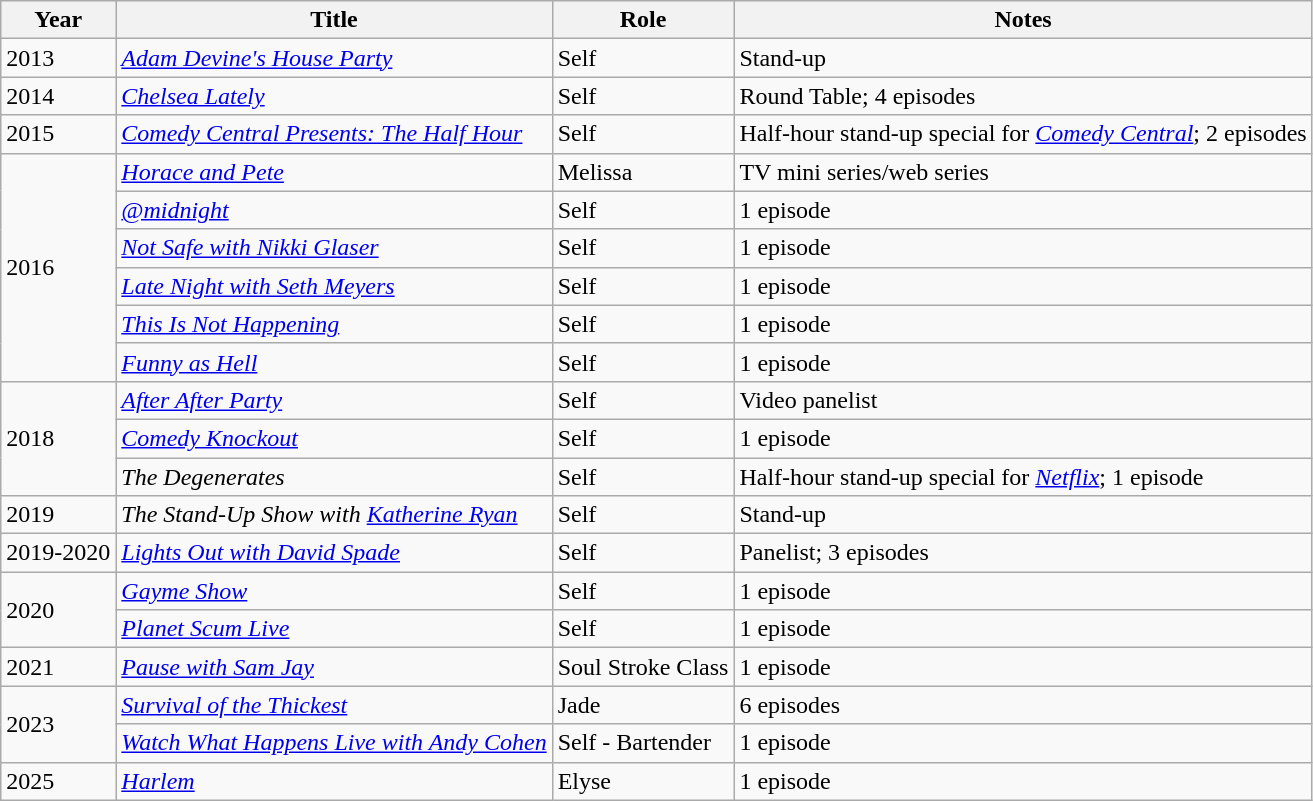<table class="wikitable sortable">
<tr>
<th>Year</th>
<th>Title</th>
<th>Role</th>
<th class="unsortable">Notes</th>
</tr>
<tr>
<td>2013</td>
<td><em><a href='#'>Adam Devine's House Party</a></em></td>
<td>Self</td>
<td>Stand-up</td>
</tr>
<tr>
<td>2014</td>
<td><em><a href='#'>Chelsea Lately</a></em></td>
<td>Self</td>
<td>Round Table; 4 episodes</td>
</tr>
<tr>
<td>2015</td>
<td><em><a href='#'>Comedy Central Presents: The Half Hour</a></em></td>
<td>Self</td>
<td>Half-hour stand-up special for <em><a href='#'>Comedy Central</a></em>; 2 episodes</td>
</tr>
<tr>
<td rowspan="6">2016</td>
<td><em><a href='#'>Horace and Pete</a></em></td>
<td>Melissa</td>
<td>TV mini series/web series</td>
</tr>
<tr>
<td><em><a href='#'>@midnight</a></em></td>
<td>Self</td>
<td>1 episode</td>
</tr>
<tr>
<td><em><a href='#'>Not Safe with Nikki Glaser</a></em></td>
<td>Self</td>
<td>1 episode</td>
</tr>
<tr>
<td><em><a href='#'>Late Night with Seth Meyers</a></em></td>
<td>Self</td>
<td>1 episode</td>
</tr>
<tr>
<td><em><a href='#'>This Is Not Happening</a></em></td>
<td>Self</td>
<td>1 episode</td>
</tr>
<tr>
<td><em><a href='#'>Funny as Hell</a></em></td>
<td>Self</td>
<td>1 episode</td>
</tr>
<tr>
<td rowspan="3">2018</td>
<td><em><a href='#'>After After Party</a></em></td>
<td>Self</td>
<td>Video panelist</td>
</tr>
<tr>
<td><em><a href='#'>Comedy Knockout</a></em></td>
<td>Self</td>
<td>1 episode</td>
</tr>
<tr>
<td><em>The Degenerates</em></td>
<td>Self</td>
<td>Half-hour stand-up special for <em><a href='#'>Netflix</a></em>; 1 episode</td>
</tr>
<tr>
<td>2019</td>
<td><em>The Stand-Up Show with <a href='#'>Katherine Ryan</a></em></td>
<td>Self</td>
<td>Stand-up</td>
</tr>
<tr>
<td>2019-2020</td>
<td><em><a href='#'>Lights Out with David Spade</a></em></td>
<td>Self</td>
<td>Panelist; 3 episodes</td>
</tr>
<tr>
<td rowspan="2">2020</td>
<td><em><a href='#'>Gayme Show</a></em></td>
<td>Self</td>
<td>1 episode</td>
</tr>
<tr>
<td><em><a href='#'>Planet Scum Live</a></em></td>
<td>Self</td>
<td>1 episode</td>
</tr>
<tr>
<td>2021</td>
<td><em><a href='#'>Pause with Sam Jay</a></em></td>
<td>Soul Stroke Class</td>
<td>1 episode</td>
</tr>
<tr>
<td rowspan="2">2023</td>
<td><em><a href='#'>Survival of the Thickest</a></em></td>
<td>Jade</td>
<td>6 episodes</td>
</tr>
<tr>
<td><em><a href='#'>Watch What Happens Live with Andy Cohen</a></em></td>
<td>Self - Bartender</td>
<td>1 episode</td>
</tr>
<tr>
<td>2025</td>
<td><em><a href='#'>Harlem</a></em></td>
<td>Elyse</td>
<td>1 episode</td>
</tr>
</table>
